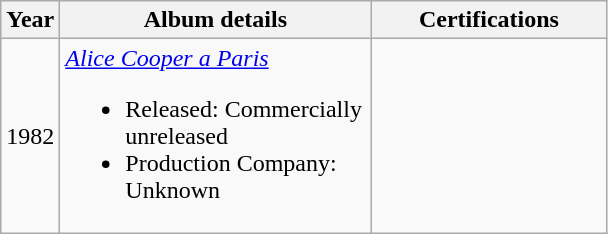<table class="wikitable">
<tr>
<th>Year</th>
<th style="width:200px;">Album details</th>
<th style="width:150px;">Certifications</th>
</tr>
<tr>
<td>1982</td>
<td><em><a href='#'>Alice Cooper a Paris</a></em><br><ul><li>Released: Commercially unreleased</li><li>Production Company: Unknown</li></ul></td>
<td></td>
</tr>
</table>
